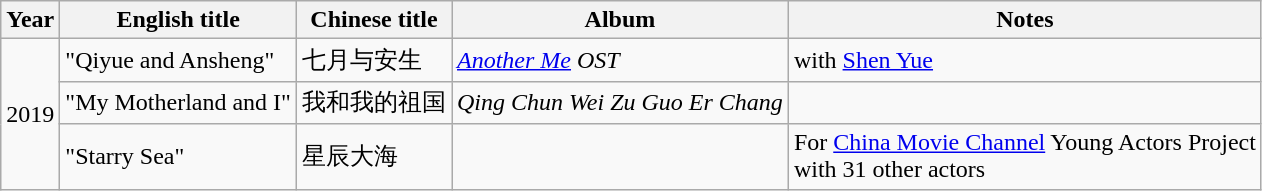<table class="wikitable">
<tr>
<th>Year</th>
<th>English title</th>
<th>Chinese title</th>
<th>Album</th>
<th>Notes</th>
</tr>
<tr>
<td rowspan=3>2019</td>
<td>"Qiyue and Ansheng"</td>
<td>七月与安生</td>
<td><em><a href='#'>Another Me</a> OST</em></td>
<td>with <a href='#'>Shen Yue</a></td>
</tr>
<tr>
<td>"My Motherland and I"</td>
<td>我和我的祖国</td>
<td><em>Qing Chun Wei Zu Guo Er Chang</em></td>
<td></td>
</tr>
<tr>
<td>"Starry Sea"</td>
<td>星辰大海</td>
<td></td>
<td>For <a href='#'>China Movie Channel</a> Young Actors Project<br>with 31 other actors</td>
</tr>
</table>
